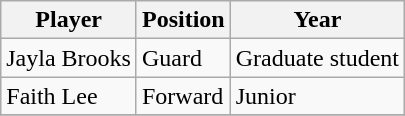<table class="wikitable" border="1">
<tr align=center>
<th style= >Player</th>
<th style= >Position</th>
<th style= >Year</th>
</tr>
<tr>
<td>Jayla Brooks</td>
<td>Guard</td>
<td>Graduate student</td>
</tr>
<tr>
<td>Faith Lee</td>
<td>Forward</td>
<td>Junior</td>
</tr>
<tr>
</tr>
</table>
